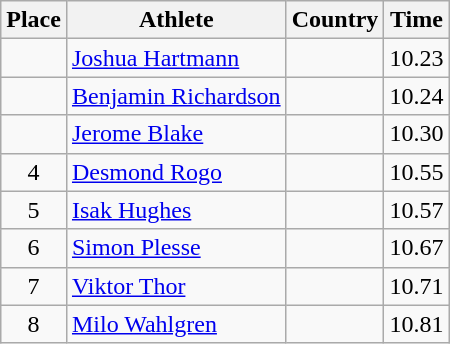<table class="wikitable">
<tr>
<th>Place</th>
<th>Athlete</th>
<th>Country</th>
<th>Time</th>
</tr>
<tr>
<td align=center></td>
<td><a href='#'>Joshua Hartmann</a></td>
<td></td>
<td>10.23</td>
</tr>
<tr>
<td align=center></td>
<td><a href='#'>Benjamin Richardson</a></td>
<td></td>
<td>10.24</td>
</tr>
<tr>
<td align=center></td>
<td><a href='#'>Jerome Blake</a></td>
<td></td>
<td>10.30</td>
</tr>
<tr>
<td align=center>4</td>
<td><a href='#'>Desmond Rogo</a></td>
<td></td>
<td>10.55</td>
</tr>
<tr>
<td align=center>5</td>
<td><a href='#'>Isak Hughes</a></td>
<td></td>
<td>10.57</td>
</tr>
<tr>
<td align=center>6</td>
<td><a href='#'>Simon Plesse</a></td>
<td></td>
<td>10.67</td>
</tr>
<tr>
<td align=center>7</td>
<td><a href='#'>Viktor Thor</a></td>
<td></td>
<td>10.71</td>
</tr>
<tr>
<td align=center>8</td>
<td><a href='#'>Milo Wahlgren</a></td>
<td></td>
<td>10.81</td>
</tr>
</table>
